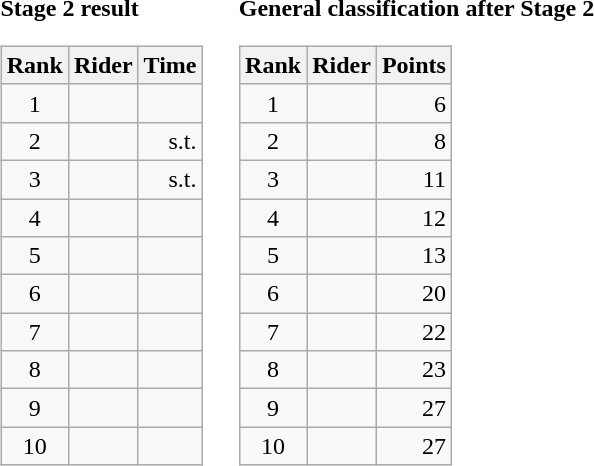<table>
<tr>
<td><strong>Stage 2 result</strong><br><table class="wikitable">
<tr>
<th scope="col">Rank</th>
<th scope="col">Rider</th>
<th scope="col">Time</th>
</tr>
<tr>
<td style="text-align:center;">1</td>
<td></td>
<td style="text-align:right;"></td>
</tr>
<tr>
<td style="text-align:center;">2</td>
<td></td>
<td style="text-align:right;">s.t.</td>
</tr>
<tr>
<td style="text-align:center;">3</td>
<td></td>
<td style="text-align:right;">s.t.</td>
</tr>
<tr>
<td style="text-align:center;">4</td>
<td></td>
<td style="text-align:right;"></td>
</tr>
<tr>
<td style="text-align:center;">5</td>
<td></td>
<td style="text-align:right;"></td>
</tr>
<tr>
<td style="text-align:center;">6</td>
<td></td>
<td style="text-align:right;"></td>
</tr>
<tr>
<td style="text-align:center;">7</td>
<td></td>
<td style="text-align:right;"></td>
</tr>
<tr>
<td style="text-align:center;">8</td>
<td></td>
<td style="text-align:right;"></td>
</tr>
<tr>
<td style="text-align:center;">9</td>
<td></td>
<td style="text-align:right;"></td>
</tr>
<tr>
<td style="text-align:center;">10</td>
<td></td>
<td style="text-align:right;"></td>
</tr>
</table>
</td>
<td></td>
<td><strong>General classification after Stage 2</strong><br><table class="wikitable">
<tr>
<th scope="col">Rank</th>
<th scope="col">Rider</th>
<th scope="col">Points</th>
</tr>
<tr>
<td style="text-align:center;">1</td>
<td></td>
<td style="text-align:right;">6</td>
</tr>
<tr>
<td style="text-align:center;">2</td>
<td></td>
<td style="text-align:right;">8</td>
</tr>
<tr>
<td style="text-align:center;">3</td>
<td></td>
<td style="text-align:right;">11</td>
</tr>
<tr>
<td style="text-align:center;">4</td>
<td></td>
<td style="text-align:right;">12</td>
</tr>
<tr>
<td style="text-align:center;">5</td>
<td></td>
<td style="text-align:right;">13</td>
</tr>
<tr>
<td style="text-align:center;">6</td>
<td></td>
<td style="text-align:right;">20</td>
</tr>
<tr>
<td style="text-align:center;">7</td>
<td></td>
<td style="text-align:right;">22</td>
</tr>
<tr>
<td style="text-align:center;">8</td>
<td></td>
<td style="text-align:right;">23</td>
</tr>
<tr>
<td style="text-align:center;">9</td>
<td></td>
<td style="text-align:right;">27</td>
</tr>
<tr>
<td style="text-align:center;">10</td>
<td></td>
<td style="text-align:right;">27</td>
</tr>
</table>
</td>
</tr>
</table>
